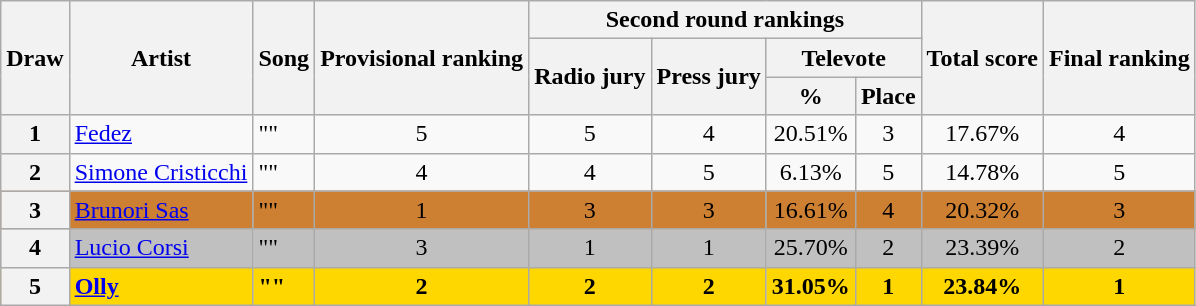<table class="wikitable sortable plainrowheaders" style="text-align:center">
<tr>
<th rowspan="3">Draw</th>
<th rowspan="3">Artist</th>
<th rowspan="3">Song</th>
<th rowspan="3">Provisional ranking</th>
<th colspan="4" class="unsortable">Second round rankings</th>
<th rowspan="3">Total score</th>
<th rowspan="3">Final ranking</th>
</tr>
<tr>
<th rowspan="2">Radio jury</th>
<th rowspan="2">Press jury</th>
<th colspan="2">Televote</th>
</tr>
<tr>
<th>%</th>
<th>Place</th>
</tr>
<tr>
<th scope="row" style="text-align:center">1</th>
<td align="left"><a href='#'>Fedez</a></td>
<td align="left">""</td>
<td>5</td>
<td>5</td>
<td>4</td>
<td>20.51%</td>
<td>3</td>
<td>17.67%</td>
<td>4</td>
</tr>
<tr>
<th scope="row" style="text-align:center">2</th>
<td align="left"><a href='#'>Simone Cristicchi</a></td>
<td align="left">""</td>
<td>4</td>
<td>4</td>
<td>5</td>
<td>6.13%</td>
<td>5</td>
<td>14.78%</td>
<td>5</td>
</tr>
<tr bgcolor="#Cd7f32">
<th scope="row" style="text-align:center">3</th>
<td align="left"><a href='#'>Brunori Sas</a></td>
<td align="left">""</td>
<td>1</td>
<td>3</td>
<td>3</td>
<td>16.61%</td>
<td>4</td>
<td>20.32%</td>
<td>3</td>
</tr>
<tr bgcolor="silver">
<th scope="row" style="text-align:center">4</th>
<td align="left"><a href='#'>Lucio Corsi</a></td>
<td align="left">""</td>
<td>3</td>
<td>1</td>
<td>1</td>
<td>25.70%</td>
<td>2</td>
<td>23.39%</td>
<td>2</td>
</tr>
<tr style="font-weight:bold; background:gold">
<th scope="row" style="text-align:center">5</th>
<td align="left"><a href='#'>Olly</a></td>
<td align="left">""</td>
<td>2</td>
<td>2</td>
<td>2</td>
<td>31.05%</td>
<td>1</td>
<td>23.84%</td>
<td>1</td>
</tr>
</table>
